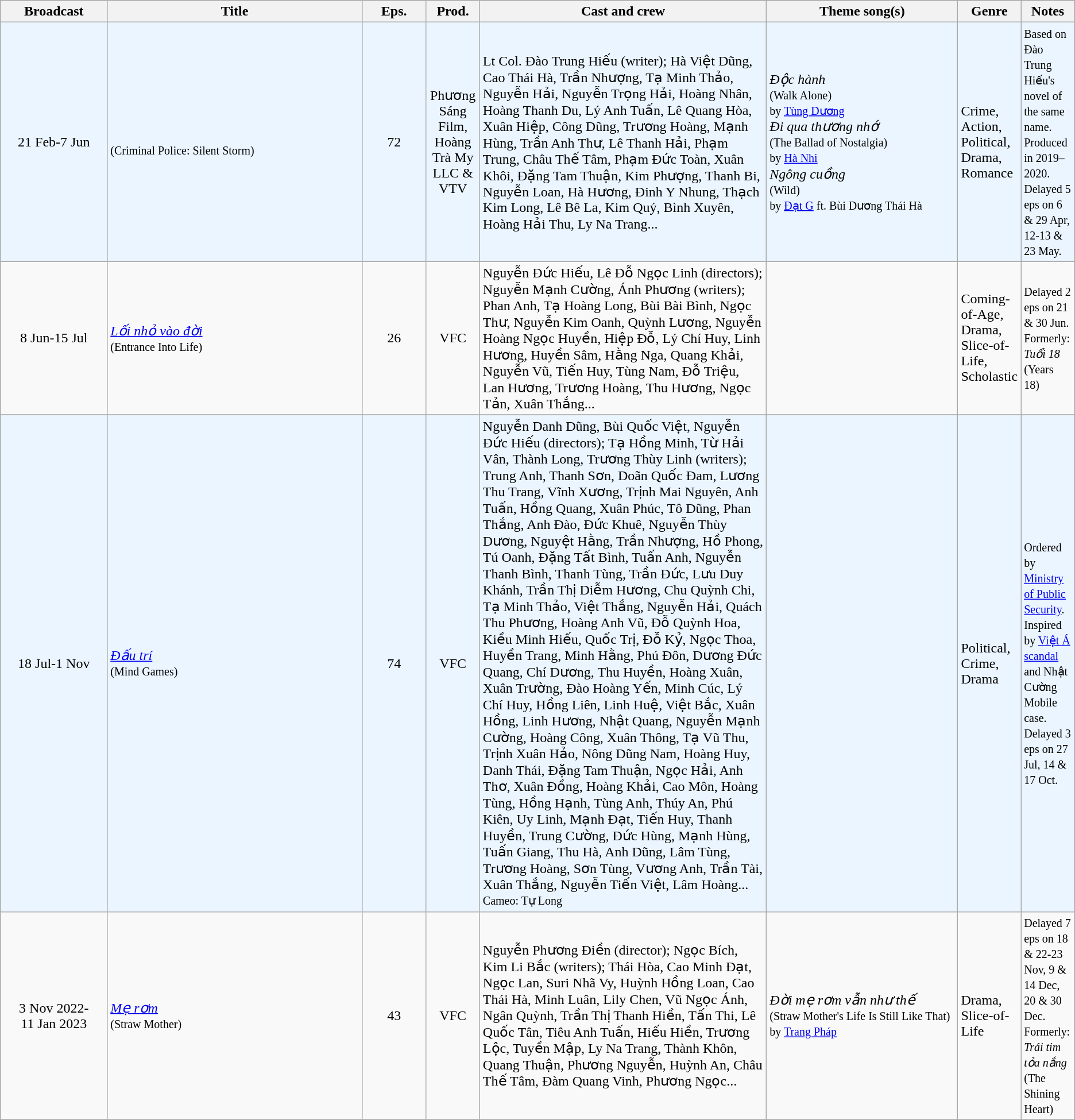<table class="wikitable sortable">
<tr>
<th style="width:10%;">Broadcast</th>
<th style="width:24%;">Title</th>
<th style="width:6%;">Eps.</th>
<th style="width:5%;">Prod.</th>
<th style="width:27%;">Cast and crew</th>
<th style="width:18%;">Theme song(s)</th>
<th style="width:5%;">Genre</th>
<th style="width:5%;">Notes</th>
</tr>
<tr ---- bgcolor="#ebf5ff">
<td style="text-align:center;">21 Feb-7 Jun<br></td>
<td><em></em> <br><small>(Criminal Police: Silent Storm)</small></td>
<td style="text-align:center;">72</td>
<td style="text-align:center;">Phương Sáng Film, Hoàng Trà My LLC & VTV</td>
<td> Lt Col. Đào Trung Hiếu (writer); Hà Việt Dũng, Cao Thái Hà, Trần Nhượng, Tạ Minh Thảo, Nguyễn Hải, Nguyễn Trọng Hải, Hoàng Nhân, Hoàng Thanh Du, Lý Anh Tuấn, Lê Quang Hòa, Xuân Hiệp, Công Dũng, Trương Hoàng, Mạnh Hùng, Trần Anh Thư, Lê Thanh Hải, Phạm Trung, Châu Thế Tâm, Phạm Đức Toàn, Xuân Khôi, Đặng Tam Thuận, Kim Phượng, Thanh Bi, Nguyễn Loan, Hà Hương, Đinh Y Nhung, Thạch Kim Long, Lê Bê La, Kim Quý, Bình Xuyên, Hoàng Hải Thu, Ly Na Trang...</td>
<td><em>Độc hành</em> <br><small>(Walk Alone)<br>by <a href='#'>Tùng Dương</a></small><br><em>Đi qua thương nhớ</em><br><small>(The Ballad of Nostalgia)<br>by <a href='#'>Hà Nhi</a></small><br><em>Ngông cuồng</em> <br><small>(Wild)<br>by <a href='#'>Đạt G</a> ft. Bùi Dương Thái Hà</small></td>
<td>Crime, Action, Political, Drama, Romance</td>
<td><small>Based on Đào Trung Hiếu's novel of the same name.</small><br><small>Produced in 2019–2020.</small><br><small>Delayed 5 eps on 6 & 29 Apr, 12-13 & 23 May.</small></td>
</tr>
<tr>
<td style="text-align:center;">8 Jun-15 Jul<br></td>
<td><em><a href='#'>Lối nhỏ vào đời</a></em><br><small>(Entrance Into Life)</small></td>
<td style="text-align:center;">26</td>
<td style="text-align:center;">VFC</td>
<td>Nguyễn Đức Hiếu, Lê Đỗ Ngọc Linh (directors); Nguyễn Mạnh Cường, Ánh Phương (writers); Phan Anh, Tạ Hoàng Long, Bùi Bài Bình, Ngọc Thư, Nguyễn Kim Oanh, Quỳnh Lương, Nguyễn Hoàng Ngọc Huyền, Hiệp Đỗ, Lý Chí Huy, Linh Hương, Huyền Sâm, Hằng Nga, Quang Khải, Nguyễn Vũ, Tiến Huy, Tùng Nam, Đỗ Triệu, Lan Hương, Trương Hoàng, Thu Hương, Ngọc Tản, Xuân Thắng...</td>
<td></td>
<td>Coming-of-Age, Drama, Slice-of-Life, Scholastic</td>
<td><small>Delayed 2 eps on 21 & 30 Jun.</small><br><small>Formerly: <em>Tuổi 18</em><br>(Years 18)</small></td>
</tr>
<tr>
</tr>
<tr ---- bgcolor="#ebf5ff">
<td style="text-align:center;">18 Jul-1 Nov<br></td>
<td><em><a href='#'>Đấu trí</a></em><br><small>(Mind Games)</small></td>
<td style="text-align:center;">74</td>
<td style="text-align:center;">VFC</td>
<td>Nguyễn Danh Dũng, Bùi Quốc Việt, Nguyễn Đức Hiếu (directors); Tạ Hồng Minh, Từ Hải Vân, Thành Long, Trương Thùy Linh (writers); Trung Anh, Thanh Sơn, Doãn Quốc Đam, Lương Thu Trang, Vĩnh Xương, Trịnh Mai Nguyên, Anh Tuấn, Hồng Quang, Xuân Phúc, Tô Dũng, Phan Thắng, Anh Đào, Đức Khuê, Nguyễn Thùy Dương, Nguyệt Hằng, Trần Nhượng, Hồ Phong, Tú Oanh, Đặng Tất Bình, Tuấn Anh, Nguyễn Thanh Bình, Thanh Tùng, Trần Đức, Lưu Duy Khánh, Trần Thị Diễm Hương, Chu Quỳnh Chi, Tạ Minh Thảo, Việt Thắng, Nguyễn Hải, Quách Thu Phương, Hoàng Anh Vũ, Đỗ Quỳnh Hoa, Kiều Minh Hiếu, Quốc Trị, Đỗ Kỷ, Ngọc Thoa, Huyền Trang, Minh Hằng, Phú Đôn, Dương Đức Quang, Chí Dương, Thu Huyền, Hoàng Xuân, Xuân Trường, Đào Hoàng Yến, Minh Cúc, Lý Chí Huy, Hồng Liên, Linh Huệ, Việt Bắc, Xuân Hồng, Linh Hương, Nhật Quang, Nguyễn Mạnh Cường, Hoàng Công, Xuân Thông, Tạ Vũ Thu, Trịnh Xuân Hảo, Nông Dũng Nam, Hoàng Huy, Danh Thái, Đặng Tam Thuận, Ngọc Hải, Anh Thơ, Xuân Đồng, Hoàng Khải, Cao Môn, Hoàng Tùng, Hồng Hạnh, Tùng Anh, Thúy An, Phú Kiên, Uy Linh, Mạnh Đạt, Tiến Huy, Thanh Huyền, Trung Cường, Đức Hùng, Mạnh Hùng, Tuấn Giang, Thu Hà, Anh Dũng, Lâm Tùng, Trương Hoàng, Sơn Tùng, Vương Anh, Trần Tài, Xuân Thắng, Nguyễn Tiến Việt, Lâm Hoàng...<br><small>Cameo: Tự Long</small></td>
<td></td>
<td>Political, Crime, Drama</td>
<td><small>Ordered by <a href='#'>Ministry of Public Security</a>. Inspired by <a href='#'>Việt Á scandal</a> and Nhật Cường Mobile case.</small><br><small>Delayed 3 eps on 27 Jul, 14 & 17 Oct.</small></td>
</tr>
<tr>
<td style="text-align:center;">3 Nov 2022-<br>11 Jan 2023<br></td>
<td><em><a href='#'>Mẹ rơm</a></em><br><small>(Straw Mother)</small></td>
<td style="text-align:center;">43</td>
<td style="text-align:center;">VFC</td>
<td>Nguyễn Phương Điền (director); Ngọc Bích, Kim Li Bắc (writers); Thái Hòa, Cao Minh Đạt, Ngọc Lan, Suri Nhã Vy, Huỳnh Hồng Loan, Cao Thái Hà, Minh Luân, Lily Chen, Vũ Ngọc Ánh, Ngân Quỳnh, Trần Thị Thanh Hiền, Tấn Thi, Lê Quốc Tân, Tiêu Anh Tuấn, Hiếu Hiền, Trương Lộc, Tuyền Mập, Ly Na Trang, Thành Khôn, Quang Thuận, Phương Nguyễn, Huỳnh An, Châu Thế Tâm, Đàm Quang Vinh, Phương Ngọc...</td>
<td><em>Đời mẹ rơm vẫn như thế</em><small><br>(Straw Mother's Life Is Still Like That)<br>by <a href='#'>Trang Pháp</a></small></td>
<td>Drama, Slice-of-Life</td>
<td><small>Delayed 7 eps on 18 & 22-23 Nov, 9 & 14 Dec, 20 & 30 Dec.</small><br><small>Formerly: <em>Trái tim tỏa nắng</em><br>(The Shining Heart)</small></td>
</tr>
</table>
